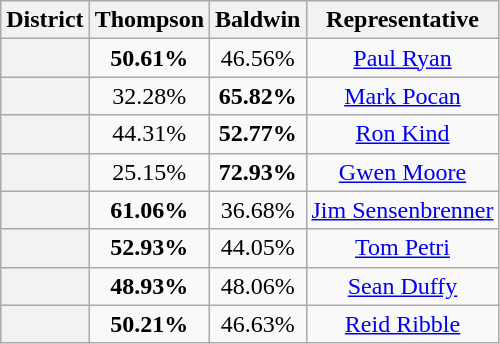<table class=wikitable>
<tr>
<th>District</th>
<th>Thompson</th>
<th>Baldwin</th>
<th>Representative</th>
</tr>
<tr style="text-align:center">
<th></th>
<td><strong>50.61%</strong></td>
<td>46.56%</td>
<td><a href='#'>Paul Ryan</a></td>
</tr>
<tr style="text-align:center">
<th></th>
<td>32.28%</td>
<td><strong>65.82%</strong></td>
<td><a href='#'>Mark Pocan</a></td>
</tr>
<tr style="text-align:center">
<th></th>
<td>44.31%</td>
<td><strong>52.77%</strong></td>
<td><a href='#'>Ron Kind</a></td>
</tr>
<tr style="text-align:center">
<th></th>
<td>25.15%</td>
<td><strong>72.93%</strong></td>
<td><a href='#'>Gwen Moore</a></td>
</tr>
<tr style="text-align:center">
<th></th>
<td><strong>61.06%</strong></td>
<td>36.68%</td>
<td><a href='#'>Jim Sensenbrenner</a></td>
</tr>
<tr style="text-align:center">
<th></th>
<td><strong>52.93%</strong></td>
<td>44.05%</td>
<td><a href='#'>Tom Petri</a></td>
</tr>
<tr style="text-align:center">
<th></th>
<td><strong>48.93%</strong></td>
<td>48.06%</td>
<td><a href='#'>Sean Duffy</a></td>
</tr>
<tr style="text-align:center">
<th></th>
<td><strong>50.21%</strong></td>
<td>46.63%</td>
<td><a href='#'>Reid Ribble</a></td>
</tr>
</table>
